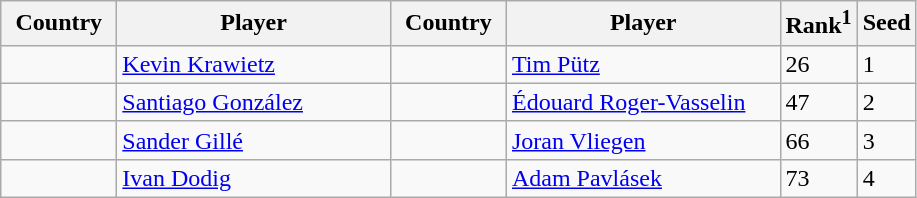<table class="sortable wikitable">
<tr>
<th width="70">Country</th>
<th width="175">Player</th>
<th width="70">Country</th>
<th width="175">Player</th>
<th>Rank<sup>1</sup></th>
<th>Seed</th>
</tr>
<tr>
<td></td>
<td><a href='#'>Kevin Krawietz</a></td>
<td></td>
<td><a href='#'>Tim Pütz</a></td>
<td>26</td>
<td>1</td>
</tr>
<tr>
<td></td>
<td><a href='#'>Santiago González</a></td>
<td></td>
<td><a href='#'>Édouard Roger-Vasselin</a></td>
<td>47</td>
<td>2</td>
</tr>
<tr>
<td></td>
<td><a href='#'>Sander Gillé</a></td>
<td></td>
<td><a href='#'>Joran Vliegen</a></td>
<td>66</td>
<td>3</td>
</tr>
<tr>
<td></td>
<td><a href='#'>Ivan Dodig</a></td>
<td></td>
<td><a href='#'>Adam Pavlásek</a></td>
<td>73</td>
<td>4</td>
</tr>
</table>
